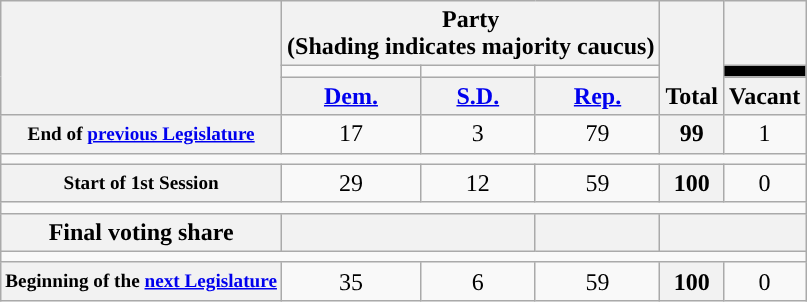<table class=wikitable style="text-align:center">
<tr style="vertical-align:bottom;">
<th rowspan=3></th>
<th colspan=3>Party <div>(Shading indicates majority caucus)</div></th>
<th rowspan=3>Total</th>
<th></th>
</tr>
<tr style="height:5px">
<td style="background-color:"></td>
<td style="background-color:"></td>
<td style="background-color:"></td>
<td style="background:black;"></td>
</tr>
<tr>
<th><a href='#'>Dem.</a></th>
<th><a href='#'>S.D.</a></th>
<th><a href='#'>Rep.</a></th>
<th>Vacant</th>
</tr>
<tr>
<th style="font-size:80%;">End of <a href='#'>previous Legislature</a></th>
<td>17</td>
<td>3</td>
<td>79</td>
<th>99</th>
<td>1</td>
</tr>
<tr>
<td colspan=6></td>
</tr>
<tr>
<th style="font-size:80%;">Start of 1st Session</th>
<td>29</td>
<td>12</td>
<td>59</td>
<th>100</th>
<td>0</td>
</tr>
<tr>
<td colspan=6></td>
</tr>
<tr>
<th>Final voting share</th>
<th colspan=2></th>
<th></th>
<th colspan=2></th>
</tr>
<tr>
<td colspan=6></td>
</tr>
<tr>
<th style="font-size:80%;">Beginning of the <a href='#'>next Legislature</a></th>
<td>35</td>
<td>6</td>
<td>59</td>
<th>100</th>
<td>0</td>
</tr>
</table>
